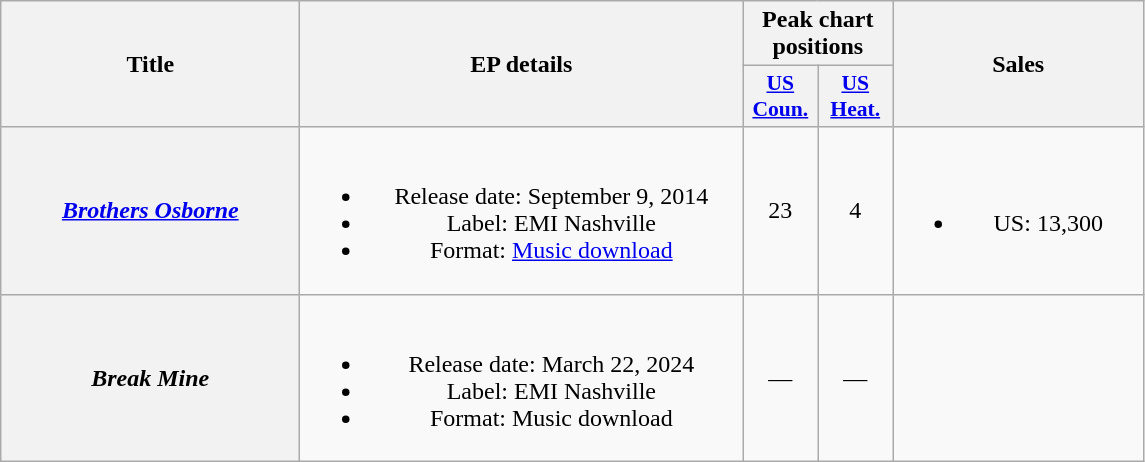<table class="wikitable plainrowheaders" style="text-align:center;">
<tr>
<th scope="col" rowspan="2" style="width:12em;">Title</th>
<th scope="col" rowspan="2" style="width:18em;">EP details</th>
<th scope="col" colspan="2">Peak chart positions</th>
<th scope="col" rowspan="2" style="width:10em;">Sales</th>
</tr>
<tr>
<th scope="col" style="width:3em;font-size:90%;"><a href='#'>US<br>Coun.</a><br></th>
<th scope="col" style="width:3em;font-size:90%;"><a href='#'>US<br>Heat.</a><br></th>
</tr>
<tr>
<th scope="row"><em><a href='#'>Brothers Osborne</a></em></th>
<td><br><ul><li>Release date: September 9, 2014</li><li>Label: EMI Nashville</li><li>Format: <a href='#'>Music download</a></li></ul></td>
<td>23</td>
<td>4</td>
<td><br><ul><li>US: 13,300</li></ul></td>
</tr>
<tr>
<th scope="row"><em>Break Mine</em></th>
<td><br><ul><li>Release date: March 22, 2024</li><li>Label: EMI Nashville</li><li>Format: Music download</li></ul></td>
<td>—</td>
<td>—</td>
<td></td>
</tr>
</table>
